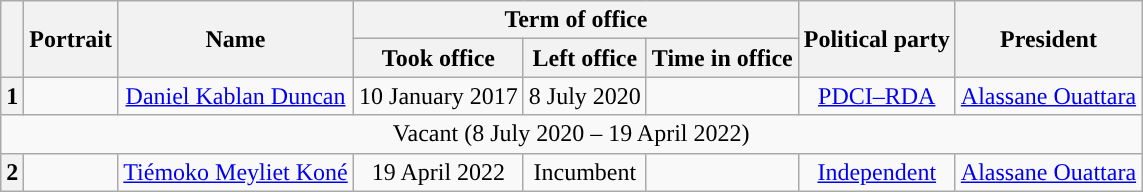<table class="wikitable" style="text-align:center">
<tr>
<th rowspan="2"></th>
<th rowspan="2">Portrait</th>
<th rowspan="2" width="150">Name<br></th>
<th colspan="3">Term of office</th>
<th rowspan="2">Political party</th>
<th rowspan="2">President</th>
</tr>
<tr>
<th>Took office</th>
<th>Left office</th>
<th>Time in office</th>
</tr>
<tr>
<th style="background-color:">1</th>
<td></td>
<td><a href='#'>Daniel Kablan Duncan</a><br></td>
<td>10 January 2017</td>
<td>8 July 2020</td>
<td></td>
<td><a href='#'>PDCI–RDA</a></td>
<td><a href='#'>Alassane Ouattara</a></td>
</tr>
<tr>
<td colspan="8">Vacant (8 July 2020 – 19 April 2022)</td>
</tr>
<tr>
<th style="background-color:">2</th>
<td></td>
<td><a href='#'>Tiémoko Meyliet Koné</a><br></td>
<td>19 April 2022</td>
<td>Incumbent</td>
<td></td>
<td><a href='#'>Independent</a></td>
<td><a href='#'>Alassane Ouattara</a></td>
</tr>
</table>
